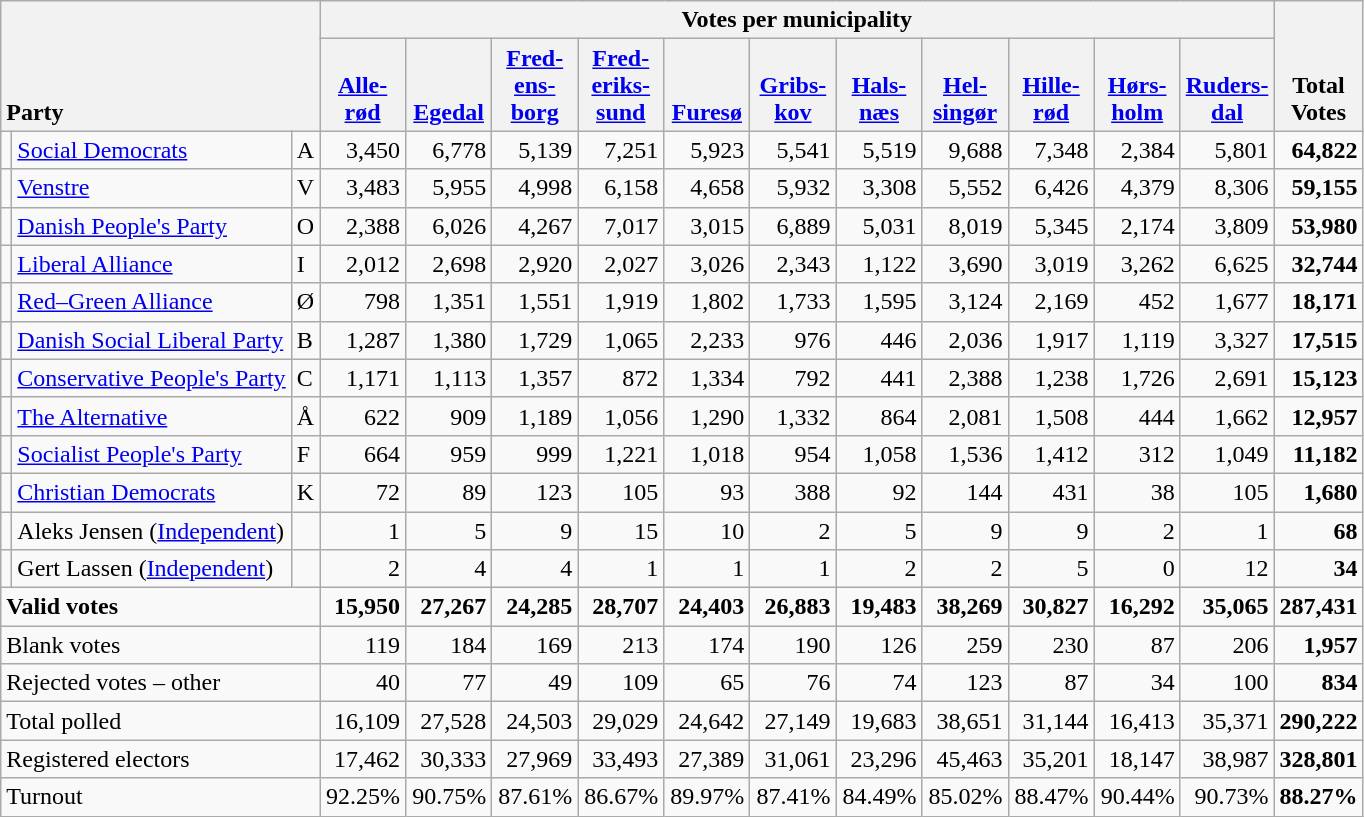<table class="wikitable" border="1" style="text-align:right;">
<tr>
<th style="text-align:left;" valign=bottom rowspan=2 colspan=3>Party</th>
<th colspan=11>Votes per municipality</th>
<th align=center valign=bottom rowspan=2 width="50">Total Votes</th>
</tr>
<tr>
<th align=center valign=bottom width="50"><a href='#'>Alle- rød</a></th>
<th align=center valign=bottom width="50"><a href='#'>Egedal</a></th>
<th align=center valign=bottom width="50"><a href='#'>Fred- ens- borg</a></th>
<th align=center valign=bottom width="50"><a href='#'>Fred- eriks- sund</a></th>
<th align=center valign=bottom width="50"><a href='#'>Furesø</a></th>
<th align=center valign=bottom width="50"><a href='#'>Gribs- kov</a></th>
<th align=center valign=bottom width="50"><a href='#'>Hals- næs</a></th>
<th align=center valign=bottom width="50"><a href='#'>Hel- singør</a></th>
<th align=center valign=bottom width="50"><a href='#'>Hille- rød</a></th>
<th align=center valign=bottom width="50"><a href='#'>Hørs- holm</a></th>
<th align=center valign=bottom width="50"><a href='#'>Ruders- dal</a></th>
</tr>
<tr>
<td></td>
<td align=left><a href='#'>Social Democrats</a></td>
<td align=left>A</td>
<td>3,450</td>
<td>6,778</td>
<td>5,139</td>
<td>7,251</td>
<td>5,923</td>
<td>5,541</td>
<td>5,519</td>
<td>9,688</td>
<td>7,348</td>
<td>2,384</td>
<td>5,801</td>
<td><strong>64,822</strong></td>
</tr>
<tr>
<td></td>
<td align=left><a href='#'>Venstre</a></td>
<td align=left>V</td>
<td>3,483</td>
<td>5,955</td>
<td>4,998</td>
<td>6,158</td>
<td>4,658</td>
<td>5,932</td>
<td>3,308</td>
<td>5,552</td>
<td>6,426</td>
<td>4,379</td>
<td>8,306</td>
<td><strong>59,155</strong></td>
</tr>
<tr>
<td></td>
<td align=left><a href='#'>Danish People's Party</a></td>
<td align=left>O</td>
<td>2,388</td>
<td>6,026</td>
<td>4,267</td>
<td>7,017</td>
<td>3,015</td>
<td>6,889</td>
<td>5,031</td>
<td>8,019</td>
<td>5,345</td>
<td>2,174</td>
<td>3,809</td>
<td><strong>53,980</strong></td>
</tr>
<tr>
<td></td>
<td align=left><a href='#'>Liberal Alliance</a></td>
<td align=left>I</td>
<td>2,012</td>
<td>2,698</td>
<td>2,920</td>
<td>2,027</td>
<td>3,026</td>
<td>2,343</td>
<td>1,122</td>
<td>3,690</td>
<td>3,019</td>
<td>3,262</td>
<td>6,625</td>
<td><strong>32,744</strong></td>
</tr>
<tr>
<td></td>
<td align=left><a href='#'>Red–Green Alliance</a></td>
<td align=left>Ø</td>
<td>798</td>
<td>1,351</td>
<td>1,551</td>
<td>1,919</td>
<td>1,802</td>
<td>1,733</td>
<td>1,595</td>
<td>3,124</td>
<td>2,169</td>
<td>452</td>
<td>1,677</td>
<td><strong>18,171</strong></td>
</tr>
<tr>
<td></td>
<td align=left><a href='#'>Danish Social Liberal Party</a></td>
<td align=left>B</td>
<td>1,287</td>
<td>1,380</td>
<td>1,729</td>
<td>1,065</td>
<td>2,233</td>
<td>976</td>
<td>446</td>
<td>2,036</td>
<td>1,917</td>
<td>1,119</td>
<td>3,327</td>
<td><strong>17,515</strong></td>
</tr>
<tr>
<td></td>
<td align=left style="white-space: nowrap;"><a href='#'>Conservative People's Party</a></td>
<td align=left>C</td>
<td>1,171</td>
<td>1,113</td>
<td>1,357</td>
<td>872</td>
<td>1,334</td>
<td>792</td>
<td>441</td>
<td>2,388</td>
<td>1,238</td>
<td>1,726</td>
<td>2,691</td>
<td><strong>15,123</strong></td>
</tr>
<tr>
<td></td>
<td align=left><a href='#'>The Alternative</a></td>
<td align=left>Å</td>
<td>622</td>
<td>909</td>
<td>1,189</td>
<td>1,056</td>
<td>1,290</td>
<td>1,332</td>
<td>864</td>
<td>2,081</td>
<td>1,508</td>
<td>444</td>
<td>1,662</td>
<td><strong>12,957</strong></td>
</tr>
<tr>
<td></td>
<td align=left><a href='#'>Socialist People's Party</a></td>
<td align=left>F</td>
<td>664</td>
<td>959</td>
<td>999</td>
<td>1,221</td>
<td>1,018</td>
<td>954</td>
<td>1,058</td>
<td>1,536</td>
<td>1,412</td>
<td>312</td>
<td>1,049</td>
<td><strong>11,182</strong></td>
</tr>
<tr>
<td></td>
<td align=left><a href='#'>Christian Democrats</a></td>
<td align=left>K</td>
<td>72</td>
<td>89</td>
<td>123</td>
<td>105</td>
<td>93</td>
<td>388</td>
<td>92</td>
<td>144</td>
<td>431</td>
<td>38</td>
<td>105</td>
<td><strong>1,680</strong></td>
</tr>
<tr>
<td></td>
<td align=left>Aleks Jensen (<a href='#'>Independent</a>)</td>
<td></td>
<td>1</td>
<td>5</td>
<td>9</td>
<td>15</td>
<td>10</td>
<td>2</td>
<td>5</td>
<td>9</td>
<td>9</td>
<td>2</td>
<td>1</td>
<td><strong>68</strong></td>
</tr>
<tr>
<td></td>
<td align=left>Gert Lassen (<a href='#'>Independent</a>)</td>
<td></td>
<td>2</td>
<td>4</td>
<td>4</td>
<td>1</td>
<td>1</td>
<td>1</td>
<td>2</td>
<td>2</td>
<td>5</td>
<td>0</td>
<td>12</td>
<td><strong>34</strong></td>
</tr>
<tr style="font-weight:bold">
<td align=left colspan=3>Valid votes</td>
<td>15,950</td>
<td>27,267</td>
<td>24,285</td>
<td>28,707</td>
<td>24,403</td>
<td>26,883</td>
<td>19,483</td>
<td>38,269</td>
<td>30,827</td>
<td>16,292</td>
<td>35,065</td>
<td>287,431</td>
</tr>
<tr>
<td align=left colspan=3>Blank votes</td>
<td>119</td>
<td>184</td>
<td>169</td>
<td>213</td>
<td>174</td>
<td>190</td>
<td>126</td>
<td>259</td>
<td>230</td>
<td>87</td>
<td>206</td>
<td><strong>1,957</strong></td>
</tr>
<tr>
<td align=left colspan=3>Rejected votes – other</td>
<td>40</td>
<td>77</td>
<td>49</td>
<td>109</td>
<td>65</td>
<td>76</td>
<td>74</td>
<td>123</td>
<td>87</td>
<td>34</td>
<td>100</td>
<td><strong>834</strong></td>
</tr>
<tr>
<td align=left colspan=3>Total polled</td>
<td>16,109</td>
<td>27,528</td>
<td>24,503</td>
<td>29,029</td>
<td>24,642</td>
<td>27,149</td>
<td>19,683</td>
<td>38,651</td>
<td>31,144</td>
<td>16,413</td>
<td>35,371</td>
<td><strong>290,222</strong></td>
</tr>
<tr>
<td align=left colspan=3>Registered electors</td>
<td>17,462</td>
<td>30,333</td>
<td>27,969</td>
<td>33,493</td>
<td>27,389</td>
<td>31,061</td>
<td>23,296</td>
<td>45,463</td>
<td>35,201</td>
<td>18,147</td>
<td>38,987</td>
<td><strong>328,801</strong></td>
</tr>
<tr>
<td align=left colspan=3>Turnout</td>
<td>92.25%</td>
<td>90.75%</td>
<td>87.61%</td>
<td>86.67%</td>
<td>89.97%</td>
<td>87.41%</td>
<td>84.49%</td>
<td>85.02%</td>
<td>88.47%</td>
<td>90.44%</td>
<td>90.73%</td>
<td><strong>88.27%</strong></td>
</tr>
</table>
